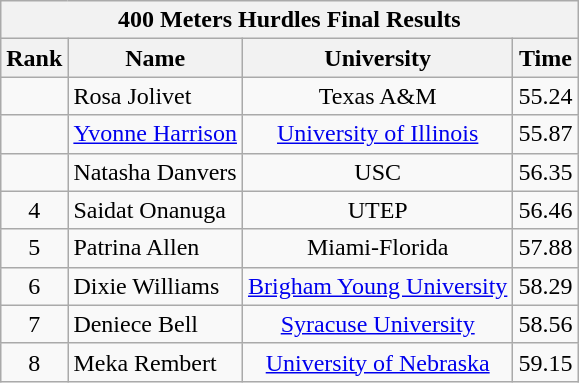<table class="wikitable sortable" style="text-align:center">
<tr>
<th colspan="4">400 Meters Hurdles Final Results</th>
</tr>
<tr>
<th>Rank</th>
<th>Name</th>
<th>University</th>
<th>Time</th>
</tr>
<tr>
<td></td>
<td align=left>Rosa Jolivet</td>
<td>Texas A&M</td>
<td>55.24</td>
</tr>
<tr>
<td></td>
<td align=left><a href='#'>Yvonne Harrison</a></td>
<td><a href='#'>University of Illinois</a></td>
<td>55.87</td>
</tr>
<tr>
<td></td>
<td align=left>Natasha Danvers</td>
<td>USC</td>
<td>56.35</td>
</tr>
<tr>
<td>4</td>
<td align=left>Saidat Onanuga</td>
<td>UTEP</td>
<td>56.46</td>
</tr>
<tr>
<td>5</td>
<td align=left>Patrina Allen</td>
<td>Miami-Florida</td>
<td>57.88</td>
</tr>
<tr>
<td>6</td>
<td align=left>Dixie Williams</td>
<td><a href='#'>Brigham Young University</a></td>
<td>58.29</td>
</tr>
<tr>
<td>7</td>
<td align=left>Deniece Bell</td>
<td><a href='#'>Syracuse University</a></td>
<td>58.56</td>
</tr>
<tr>
<td>8</td>
<td align=left>Meka Rembert</td>
<td><a href='#'>University of Nebraska</a></td>
<td>59.15</td>
</tr>
</table>
